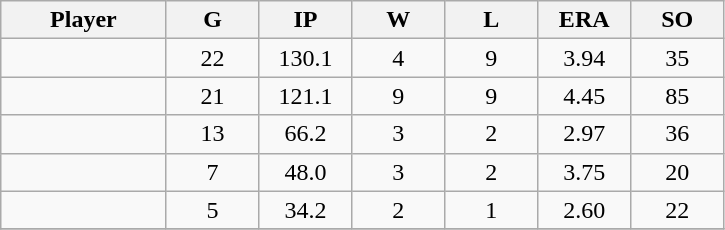<table class="wikitable sortable">
<tr>
<th bgcolor="#DDDDFF" width="16%">Player</th>
<th bgcolor="#DDDDFF" width="9%">G</th>
<th bgcolor="#DDDDFF" width="9%">IP</th>
<th bgcolor="#DDDDFF" width="9%">W</th>
<th bgcolor="#DDDDFF" width="9%">L</th>
<th bgcolor="#DDDDFF" width="9%">ERA</th>
<th bgcolor="#DDDDFF" width="9%">SO</th>
</tr>
<tr align="center">
<td></td>
<td>22</td>
<td>130.1</td>
<td>4</td>
<td>9</td>
<td>3.94</td>
<td>35</td>
</tr>
<tr align="center">
<td></td>
<td>21</td>
<td>121.1</td>
<td>9</td>
<td>9</td>
<td>4.45</td>
<td>85</td>
</tr>
<tr align="center">
<td></td>
<td>13</td>
<td>66.2</td>
<td>3</td>
<td>2</td>
<td>2.97</td>
<td>36</td>
</tr>
<tr align="center">
<td></td>
<td>7</td>
<td>48.0</td>
<td>3</td>
<td>2</td>
<td>3.75</td>
<td>20</td>
</tr>
<tr align="center">
<td></td>
<td>5</td>
<td>34.2</td>
<td>2</td>
<td>1</td>
<td>2.60</td>
<td>22</td>
</tr>
<tr align="center">
</tr>
</table>
